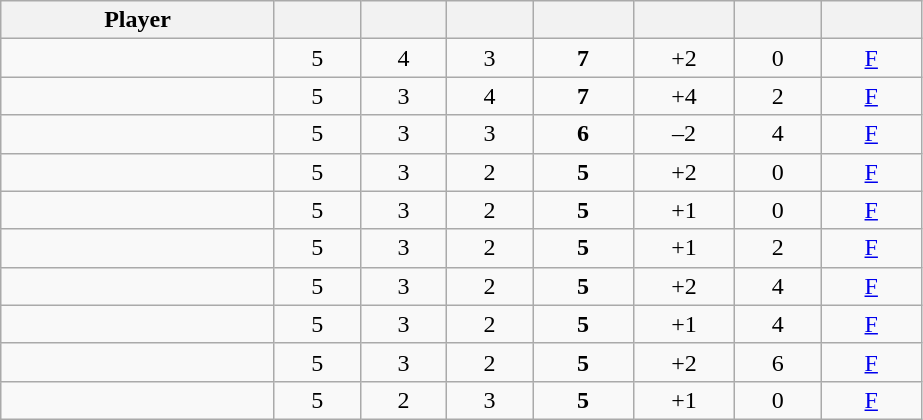<table class="wikitable sortable" style="text-align:center;">
<tr>
<th width="175px">Player</th>
<th width="50px"></th>
<th width="50px"></th>
<th width="50px"></th>
<th width="60px"></th>
<th width="60px"></th>
<th width="50px"></th>
<th width="60px"></th>
</tr>
<tr>
<td align="left"> </td>
<td>5</td>
<td>4</td>
<td>3</td>
<td><strong>7</strong></td>
<td>+2</td>
<td>0</td>
<td><a href='#'>F</a></td>
</tr>
<tr>
<td align="left"> </td>
<td>5</td>
<td>3</td>
<td>4</td>
<td><strong>7</strong></td>
<td>+4</td>
<td>2</td>
<td><a href='#'>F</a></td>
</tr>
<tr>
<td align="left"> </td>
<td>5</td>
<td>3</td>
<td>3</td>
<td><strong>6</strong></td>
<td>–2</td>
<td>4</td>
<td><a href='#'>F</a></td>
</tr>
<tr>
<td align="left"> </td>
<td>5</td>
<td>3</td>
<td>2</td>
<td><strong>5</strong></td>
<td>+2</td>
<td>0</td>
<td><a href='#'>F</a></td>
</tr>
<tr>
<td align="left"> </td>
<td>5</td>
<td>3</td>
<td>2</td>
<td><strong>5</strong></td>
<td>+1</td>
<td>0</td>
<td><a href='#'>F</a></td>
</tr>
<tr>
<td align="left"> </td>
<td>5</td>
<td>3</td>
<td>2</td>
<td><strong>5</strong></td>
<td>+1</td>
<td>2</td>
<td><a href='#'>F</a></td>
</tr>
<tr>
<td align="left"> </td>
<td>5</td>
<td>3</td>
<td>2</td>
<td><strong>5</strong></td>
<td>+2</td>
<td>4</td>
<td><a href='#'>F</a></td>
</tr>
<tr>
<td align="left"> </td>
<td>5</td>
<td>3</td>
<td>2</td>
<td><strong>5</strong></td>
<td>+1</td>
<td>4</td>
<td><a href='#'>F</a></td>
</tr>
<tr>
<td align="left"> </td>
<td>5</td>
<td>3</td>
<td>2</td>
<td><strong>5</strong></td>
<td>+2</td>
<td>6</td>
<td><a href='#'>F</a></td>
</tr>
<tr>
<td align="left"> </td>
<td>5</td>
<td>2</td>
<td>3</td>
<td><strong>5</strong></td>
<td>+1</td>
<td>0</td>
<td><a href='#'>F</a></td>
</tr>
</table>
